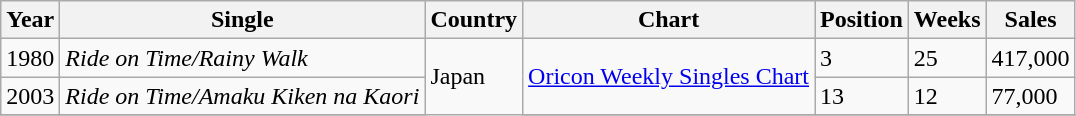<table class="wikitable">
<tr>
<th>Year</th>
<th>Single</th>
<th>Country</th>
<th>Chart</th>
<th>Position</th>
<th>Weeks</th>
<th>Sales</th>
</tr>
<tr>
<td rowspan=1>1980</td>
<td rowspan=1><em>Ride on Time/Rainy Walk</em></td>
<td rowspan=3>Japan</td>
<td rowspan=2><a href='#'>Oricon Weekly Singles Chart</a></td>
<td>3</td>
<td>25</td>
<td rowspan=1>417,000</td>
</tr>
<tr>
<td>2003</td>
<td><em>Ride on Time/Amaku Kiken na Kaori</em></td>
<td>13</td>
<td>12</td>
<td>77,000</td>
</tr>
<tr>
</tr>
</table>
